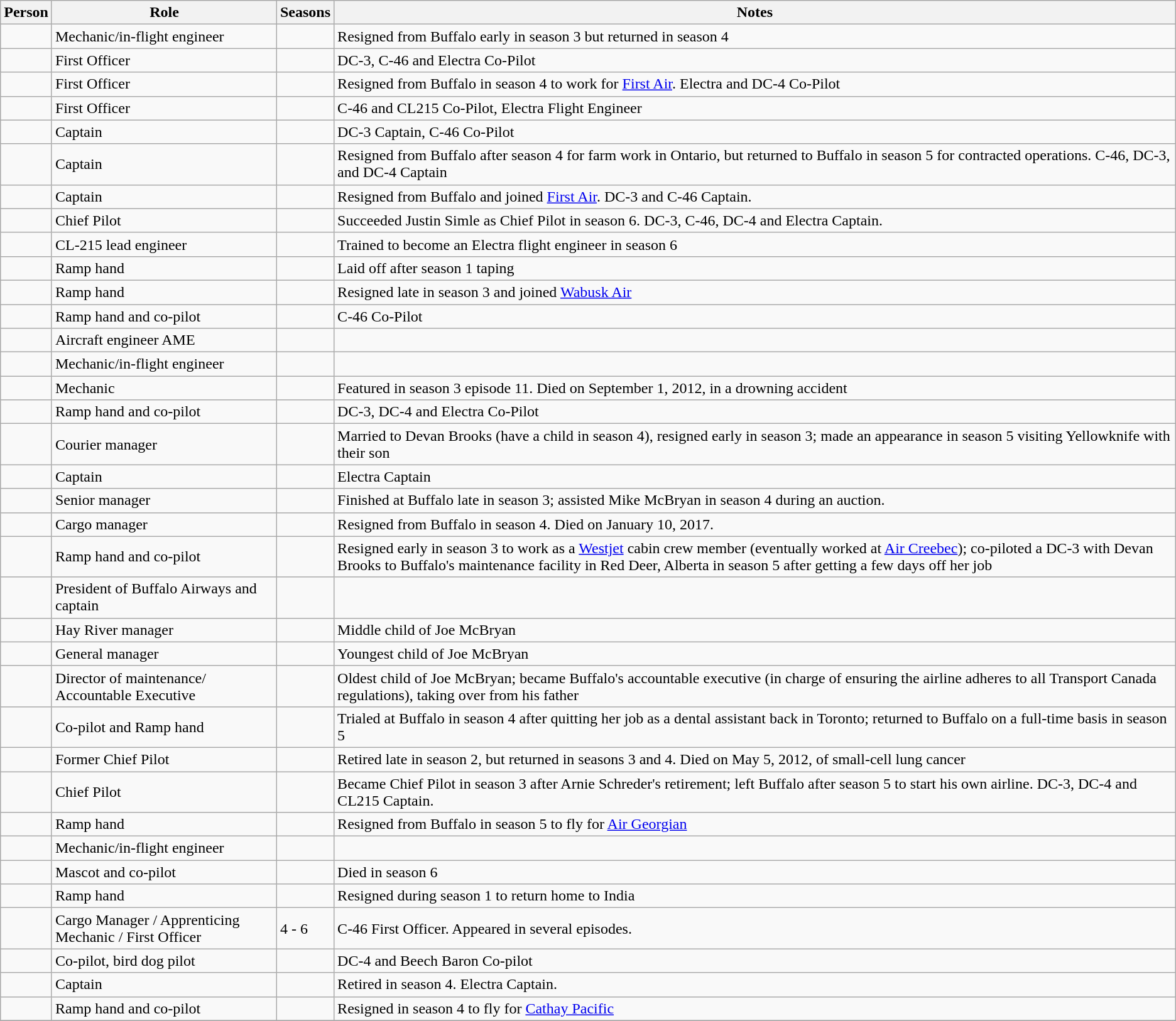<table class="sortable wikitable">
<tr>
<th>Person</th>
<th>Role</th>
<th>Seasons</th>
<th>Notes</th>
</tr>
<tr>
<td></td>
<td>Mechanic/in-flight engineer</td>
<td></td>
<td>Resigned from Buffalo early in season 3 but returned in season 4</td>
</tr>
<tr>
<td></td>
<td>First Officer</td>
<td></td>
<td>DC-3, C-46 and Electra Co-Pilot</td>
</tr>
<tr>
<td></td>
<td>First Officer</td>
<td></td>
<td>Resigned from Buffalo in season 4 to work for <a href='#'>First Air</a>. Electra and DC-4 Co-Pilot</td>
</tr>
<tr>
<td></td>
<td>First Officer</td>
<td></td>
<td>C-46 and CL215 Co-Pilot, Electra Flight Engineer</td>
</tr>
<tr>
<td></td>
<td>Captain</td>
<td></td>
<td>DC-3 Captain, C-46 Co-Pilot</td>
</tr>
<tr>
<td></td>
<td>Captain</td>
<td></td>
<td>Resigned from Buffalo after season 4 for farm work in Ontario, but returned to Buffalo in season 5 for contracted operations. C-46, DC-3, and DC-4 Captain</td>
</tr>
<tr>
<td></td>
<td>Captain</td>
<td></td>
<td>Resigned from Buffalo and joined <a href='#'>First Air</a>. DC-3 and C-46 Captain.</td>
</tr>
<tr>
<td></td>
<td>Chief Pilot</td>
<td></td>
<td>Succeeded Justin Simle as Chief Pilot in season 6. DC-3, C-46, DC-4 and Electra Captain.</td>
</tr>
<tr>
<td></td>
<td>CL-215 lead engineer</td>
<td></td>
<td>Trained to become an Electra flight engineer in season 6</td>
</tr>
<tr>
<td></td>
<td>Ramp hand</td>
<td></td>
<td>Laid off after season 1 taping</td>
</tr>
<tr>
<td></td>
<td>Ramp hand</td>
<td></td>
<td>Resigned late in season 3 and joined <a href='#'>Wabusk Air</a></td>
</tr>
<tr>
<td></td>
<td>Ramp hand and co-pilot</td>
<td></td>
<td>C-46 Co-Pilot</td>
</tr>
<tr>
<td></td>
<td>Aircraft engineer AME</td>
<td></td>
<td></td>
</tr>
<tr>
<td></td>
<td>Mechanic/in-flight engineer</td>
<td></td>
<td></td>
</tr>
<tr>
<td></td>
<td>Mechanic</td>
<td></td>
<td>Featured in season 3 episode 11. Died on September 1, 2012, in a drowning accident</td>
</tr>
<tr>
<td></td>
<td>Ramp hand and co-pilot</td>
<td></td>
<td>DC-3, DC-4 and Electra Co-Pilot</td>
</tr>
<tr>
<td></td>
<td>Courier manager</td>
<td></td>
<td>Married to Devan Brooks (have a child in season 4), resigned early in season 3; made an appearance in season 5 visiting Yellowknife with their son</td>
</tr>
<tr>
<td></td>
<td>Captain</td>
<td></td>
<td>Electra Captain</td>
</tr>
<tr>
<td></td>
<td>Senior manager</td>
<td></td>
<td>Finished at Buffalo late in season 3; assisted Mike McBryan in season 4 during an auction.</td>
</tr>
<tr>
<td></td>
<td>Cargo manager</td>
<td></td>
<td>Resigned from Buffalo in season 4. Died on January 10, 2017.</td>
</tr>
<tr>
<td></td>
<td>Ramp hand and co-pilot</td>
<td></td>
<td>Resigned early in season 3 to work as a <a href='#'>Westjet</a> cabin crew member (eventually worked at <a href='#'>Air Creebec</a>); co-piloted a DC-3 with Devan Brooks to Buffalo's maintenance facility in Red Deer, Alberta in season 5 after getting a few days off her job</td>
</tr>
<tr>
<td></td>
<td>President of Buffalo Airways and captain</td>
<td></td>
<td></td>
</tr>
<tr>
<td></td>
<td>Hay River manager</td>
<td></td>
<td>Middle child of Joe McBryan</td>
</tr>
<tr>
<td></td>
<td>General manager</td>
<td></td>
<td>Youngest child of Joe McBryan</td>
</tr>
<tr>
<td></td>
<td>Director of maintenance/ Accountable Executive</td>
<td></td>
<td>Oldest child of Joe McBryan; became Buffalo's accountable executive (in charge of ensuring the airline adheres to all Transport Canada regulations), taking over from his father</td>
</tr>
<tr>
<td></td>
<td>Co-pilot and Ramp hand</td>
<td></td>
<td>Trialed at Buffalo in season 4 after quitting her job as a dental assistant back in Toronto; returned to Buffalo on a full-time basis in season 5</td>
</tr>
<tr>
<td></td>
<td>Former Chief Pilot</td>
<td></td>
<td>Retired late in season 2, but returned in seasons 3 and 4. Died on May 5, 2012, of small-cell lung cancer</td>
</tr>
<tr>
<td></td>
<td>Chief Pilot</td>
<td></td>
<td>Became Chief Pilot in season 3 after Arnie Schreder's retirement; left Buffalo after season 5 to start his own airline. DC-3, DC-4 and CL215 Captain.</td>
</tr>
<tr>
<td></td>
<td>Ramp hand</td>
<td></td>
<td>Resigned from Buffalo in season 5 to fly for <a href='#'>Air Georgian</a></td>
</tr>
<tr>
<td></td>
<td>Mechanic/in-flight engineer</td>
<td></td>
<td></td>
</tr>
<tr>
<td></td>
<td>Mascot and co-pilot</td>
<td></td>
<td>Died in season 6</td>
</tr>
<tr>
<td></td>
<td>Ramp hand</td>
<td></td>
<td>Resigned during season 1 to return home to India</td>
</tr>
<tr>
<td></td>
<td>Cargo Manager / Apprenticing Mechanic / First Officer</td>
<td>4 - 6</td>
<td>C-46 First Officer. Appeared in several episodes.</td>
</tr>
<tr>
<td></td>
<td>Co-pilot, bird dog pilot</td>
<td></td>
<td>DC-4 and Beech Baron Co-pilot</td>
</tr>
<tr>
<td></td>
<td>Captain</td>
<td></td>
<td>Retired in season 4. Electra Captain.</td>
</tr>
<tr>
<td></td>
<td>Ramp hand and co-pilot</td>
<td></td>
<td>Resigned in season 4 to fly for <a href='#'>Cathay Pacific</a></td>
</tr>
<tr>
</tr>
</table>
